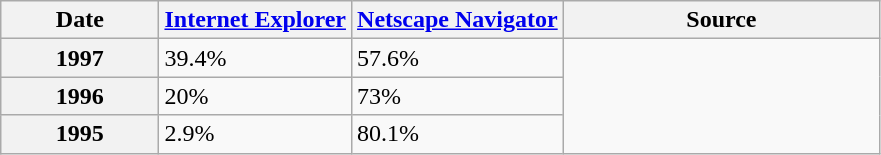<table class="wikitable plainrowheaders" style="width: auto; table-layout: fixed;">
<tr>
<th scope="col" style="width:18%">Date</th>
<th scope="col"><a href='#'>Internet Explorer</a></th>
<th scope="col"><a href='#'>Netscape Navigator</a></th>
<th scope="col" style="width:36%">Source</th>
</tr>
<tr>
<th scope="row">1997</th>
<td>39.4%</td>
<td>57.6%</td>
<td rowspan="3"></td>
</tr>
<tr>
<th scope="row">1996</th>
<td>20%</td>
<td>73%</td>
</tr>
<tr>
<th scope="row">1995</th>
<td>2.9%</td>
<td>80.1%</td>
</tr>
</table>
